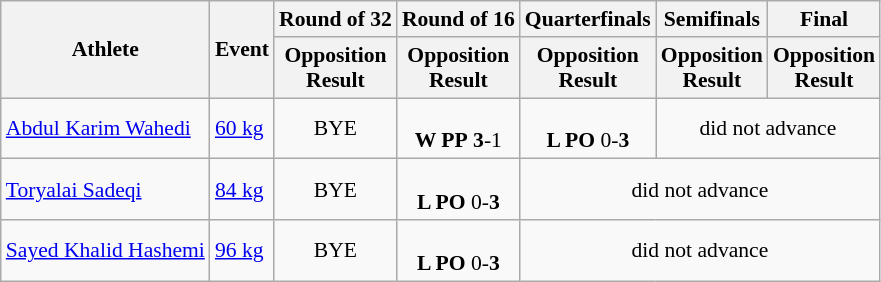<table class="wikitable" border="1" style="font-size:90%">
<tr>
<th rowspan=2>Athlete</th>
<th rowspan=2>Event</th>
<th>Round of 32</th>
<th>Round of 16</th>
<th>Quarterfinals</th>
<th>Semifinals</th>
<th>Final</th>
</tr>
<tr>
<th>Opposition<br>Result</th>
<th>Opposition<br>Result</th>
<th>Opposition<br>Result</th>
<th>Opposition<br>Result</th>
<th>Opposition<br>Result</th>
</tr>
<tr>
<td><a href='#'>Abdul Karim Wahedi</a></td>
<td><a href='#'>60 kg</a></td>
<td align=center>BYE</td>
<td align=center><br><strong>W PP</strong> <strong>3</strong>-1</td>
<td align=center><br><strong>L PO</strong> 0-<strong>3</strong></td>
<td align=center colspan="7">did not advance</td>
</tr>
<tr>
<td><a href='#'>Toryalai Sadeqi</a></td>
<td><a href='#'>84 kg</a></td>
<td align=center>BYE</td>
<td align=center><br><strong>L PO</strong> 0-<strong>3</strong></td>
<td align=center colspan="7">did not advance</td>
</tr>
<tr>
<td><a href='#'>Sayed Khalid Hashemi</a></td>
<td><a href='#'>96 kg</a></td>
<td align=center>BYE</td>
<td align=center><br><strong>L PO</strong> 0-<strong>3</strong></td>
<td align=center colspan="7">did not advance</td>
</tr>
</table>
